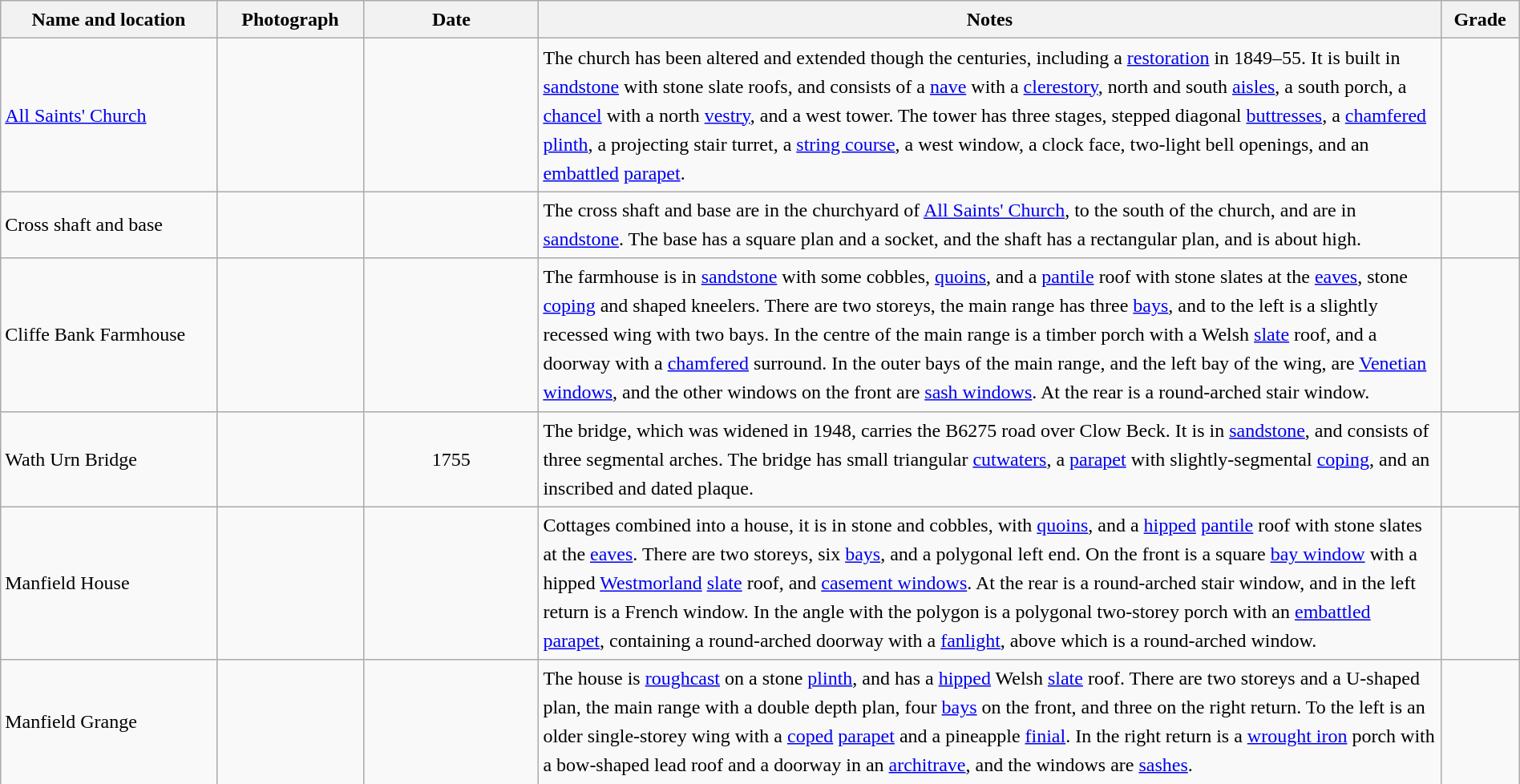<table class="wikitable sortable plainrowheaders" style="width:100%; border:0px; text-align:left; line-height:150%">
<tr>
<th scope="col"  style="width:150px">Name and location</th>
<th scope="col"  style="width:100px" class="unsortable">Photograph</th>
<th scope="col"  style="width:120px">Date</th>
<th scope="col"  style="width:650px" class="unsortable">Notes</th>
<th scope="col"  style="width:50px">Grade</th>
</tr>
<tr>
<td><a href='#'>All Saints' Church</a><br><small></small></td>
<td></td>
<td align="center"></td>
<td>The church has been altered and extended though the centuries, including a <a href='#'>restoration</a> in 1849–55. It is built in <a href='#'>sandstone</a> with stone slate roofs, and consists of a <a href='#'>nave</a> with a <a href='#'>clerestory</a>, north and south <a href='#'>aisles</a>, a south porch, a <a href='#'>chancel</a> with a north <a href='#'>vestry</a>, and a west tower. The tower has three stages, stepped diagonal <a href='#'>buttresses</a>, a <a href='#'>chamfered</a> <a href='#'>plinth</a>, a projecting stair turret, a <a href='#'>string course</a>, a west window, a clock face, two-light bell openings, and an <a href='#'>embattled</a> <a href='#'>parapet</a>.</td>
<td align="center" ></td>
</tr>
<tr>
<td>Cross shaft and base<br><small></small></td>
<td></td>
<td align="center"></td>
<td>The cross shaft and base are in the churchyard of <a href='#'>All Saints' Church</a>, to the south of the church, and are in <a href='#'>sandstone</a>. The base has a square plan and a socket, and the shaft has a rectangular plan, and is about  high.</td>
<td align="center" ></td>
</tr>
<tr>
<td>Cliffe Bank Farmhouse<br><small></small></td>
<td></td>
<td align="center"></td>
<td>The farmhouse is in <a href='#'>sandstone</a> with some cobbles, <a href='#'>quoins</a>, and a <a href='#'>pantile</a> roof with stone slates at the <a href='#'>eaves</a>, stone <a href='#'>coping</a> and shaped kneelers. There are two storeys, the main range has three <a href='#'>bays</a>, and to the left is a slightly recessed wing with two bays. In the centre of the main range is a timber porch with a Welsh <a href='#'>slate</a> roof, and a doorway with a <a href='#'>chamfered</a> surround. In the outer bays of the main range, and the left bay of the wing, are <a href='#'>Venetian windows</a>, and the other windows on the front are <a href='#'>sash windows</a>. At the rear is a round-arched stair window.</td>
<td align="center" ></td>
</tr>
<tr>
<td>Wath Urn Bridge<br><small></small></td>
<td></td>
<td align="center">1755</td>
<td>The bridge, which was widened in 1948, carries the B6275 road over Clow Beck. It is in <a href='#'>sandstone</a>, and consists of three segmental arches. The bridge has small triangular <a href='#'>cutwaters</a>, a <a href='#'>parapet</a> with slightly-segmental <a href='#'>coping</a>, and an inscribed and dated plaque.</td>
<td align="center" ></td>
</tr>
<tr>
<td>Manfield House<br><small></small></td>
<td></td>
<td align="center"></td>
<td>Cottages combined into a house, it is in stone and cobbles, with <a href='#'>quoins</a>, and a <a href='#'>hipped</a> <a href='#'>pantile</a> roof with stone slates at the <a href='#'>eaves</a>. There are two storeys, six <a href='#'>bays</a>, and a polygonal left end. On the front is a square <a href='#'>bay window</a> with a hipped <a href='#'>Westmorland</a> <a href='#'>slate</a> roof, and <a href='#'>casement windows</a>. At the rear is a round-arched stair window, and in the left return is a French window. In the angle with the polygon is a polygonal two-storey porch with an <a href='#'>embattled</a> <a href='#'>parapet</a>, containing a round-arched doorway with a <a href='#'>fanlight</a>, above which is a round-arched window.</td>
<td align="center" ></td>
</tr>
<tr>
<td>Manfield Grange<br><small></small></td>
<td></td>
<td align="center"></td>
<td>The house is <a href='#'>roughcast</a> on a stone <a href='#'>plinth</a>, and has a <a href='#'>hipped</a> Welsh <a href='#'>slate</a> roof. There are two storeys and a U-shaped plan, the main range with a double depth plan, four <a href='#'>bays</a> on the front, and three on the right return. To the left is an older single-storey wing with a <a href='#'>coped</a> <a href='#'>parapet</a> and a pineapple <a href='#'>finial</a>. In the right return is a <a href='#'>wrought iron</a> porch with a  bow-shaped lead roof and a doorway in an <a href='#'>architrave</a>, and the windows are <a href='#'>sashes</a>.</td>
<td align="center" ></td>
</tr>
<tr>
</tr>
</table>
